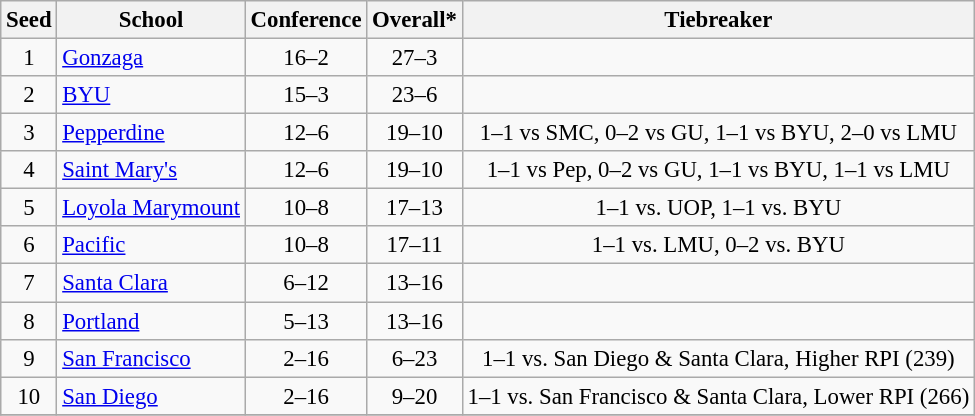<table class="wikitable" style="white-space:nowrap; font-size:95%;text-align:center">
<tr>
<th>Seed</th>
<th>School</th>
<th>Conference</th>
<th>Overall*</th>
<th>Tiebreaker</th>
</tr>
<tr>
<td>1</td>
<td align=left><a href='#'>Gonzaga</a></td>
<td>16–2</td>
<td>27–3</td>
<td></td>
</tr>
<tr>
<td>2</td>
<td align=left><a href='#'>BYU</a></td>
<td>15–3</td>
<td>23–6</td>
<td></td>
</tr>
<tr>
<td>3</td>
<td align=left><a href='#'>Pepperdine</a></td>
<td>12–6</td>
<td>19–10</td>
<td>1–1 vs SMC, 0–2 vs GU, 1–1 vs BYU, 2–0 vs LMU</td>
</tr>
<tr>
<td>4</td>
<td align=left><a href='#'>Saint Mary's</a></td>
<td>12–6</td>
<td>19–10</td>
<td>1–1 vs Pep, 0–2 vs GU, 1–1 vs BYU, 1–1 vs LMU</td>
</tr>
<tr>
<td>5</td>
<td align=left><a href='#'>Loyola Marymount</a></td>
<td>10–8</td>
<td>17–13</td>
<td>1–1 vs. UOP, 1–1 vs. BYU</td>
</tr>
<tr>
<td>6</td>
<td align=left><a href='#'>Pacific</a></td>
<td>10–8</td>
<td>17–11</td>
<td>1–1 vs. LMU, 0–2 vs. BYU</td>
</tr>
<tr>
<td>7</td>
<td align=left><a href='#'>Santa Clara</a></td>
<td>6–12</td>
<td>13–16</td>
<td></td>
</tr>
<tr>
<td>8</td>
<td align=left><a href='#'>Portland</a></td>
<td>5–13</td>
<td>13–16</td>
<td></td>
</tr>
<tr>
<td>9</td>
<td align=left><a href='#'>San Francisco</a></td>
<td>2–16</td>
<td>6–23</td>
<td>1–1 vs. San Diego & Santa Clara, Higher RPI (239)</td>
</tr>
<tr>
<td>10</td>
<td align=left><a href='#'>San Diego</a></td>
<td>2–16</td>
<td>9–20</td>
<td>1–1 vs. San Francisco & Santa Clara, Lower RPI (266)</td>
</tr>
<tr>
</tr>
</table>
